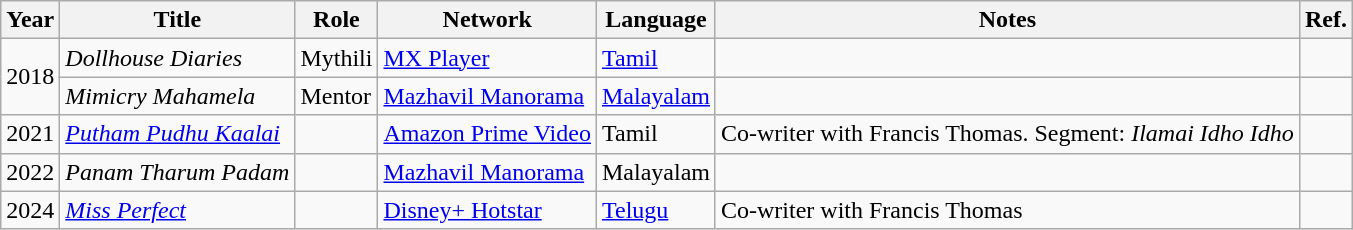<table class="wikitable sortable">
<tr>
<th>Year</th>
<th>Title</th>
<th>Role</th>
<th>Network</th>
<th>Language</th>
<th class="unsortable">Notes</th>
<th class="unsortable">Ref.</th>
</tr>
<tr>
<td rowspan="2">2018</td>
<td><em>Dollhouse Diaries</em></td>
<td>Mythili</td>
<td><a href='#'>MX Player</a></td>
<td><a href='#'>Tamil</a></td>
<td></td>
<td></td>
</tr>
<tr>
<td><em>Mimicry Mahamela</em></td>
<td>Mentor</td>
<td><a href='#'>Mazhavil Manorama</a></td>
<td><a href='#'>Malayalam</a></td>
<td></td>
<td></td>
</tr>
<tr>
<td>2021</td>
<td><em><a href='#'>Putham Pudhu Kaalai</a></em></td>
<td></td>
<td><a href='#'>Amazon Prime Video</a></td>
<td>Tamil</td>
<td>Co-writer with Francis Thomas. Segment: <em>Ilamai Idho Idho</em></td>
<td></td>
</tr>
<tr>
<td>2022</td>
<td><em>Panam Tharum Padam</em></td>
<td></td>
<td><a href='#'>Mazhavil Manorama</a></td>
<td>Malayalam</td>
<td></td>
<td></td>
</tr>
<tr>
<td>2024</td>
<td><em><a href='#'>Miss Perfect</a></em></td>
<td></td>
<td><a href='#'>Disney+ Hotstar</a></td>
<td><a href='#'>Telugu</a></td>
<td>Co-writer with Francis Thomas</td>
<td></td>
</tr>
</table>
